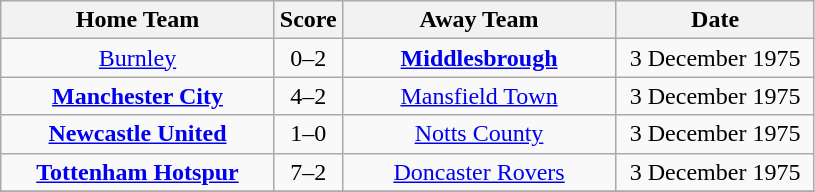<table class="wikitable" style="text-align:center;">
<tr>
<th width=175>Home Team</th>
<th width=20>Score</th>
<th width=175>Away Team</th>
<th width= 125>Date</th>
</tr>
<tr>
<td><a href='#'>Burnley</a></td>
<td>0–2</td>
<td><strong><a href='#'>Middlesbrough</a></strong></td>
<td>3 December 1975</td>
</tr>
<tr>
<td><strong><a href='#'>Manchester City</a></strong></td>
<td>4–2</td>
<td><a href='#'>Mansfield Town</a></td>
<td>3 December 1975</td>
</tr>
<tr>
<td><strong><a href='#'>Newcastle United</a></strong></td>
<td>1–0</td>
<td><a href='#'>Notts County</a></td>
<td>3 December 1975</td>
</tr>
<tr>
<td><strong><a href='#'>Tottenham Hotspur</a></strong></td>
<td>7–2</td>
<td><a href='#'>Doncaster Rovers</a></td>
<td>3 December 1975</td>
</tr>
<tr>
</tr>
</table>
